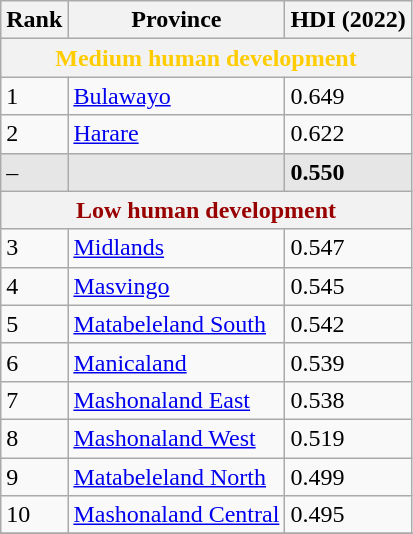<table class="wikitable sortable">
<tr>
<th class="sort">Rank</th>
<th class="sort">Province</th>
<th class="sort">HDI (2022)</th>
</tr>
<tr>
<th colspan="3" style="color:#fc0;">Medium human development</th>
</tr>
<tr>
<td>1</td>
<td style="text-align:left"><a href='#'>Bulawayo</a></td>
<td>0.649</td>
</tr>
<tr>
<td>2</td>
<td style="text-align:left"><a href='#'>Harare</a></td>
<td>0.622</td>
</tr>
<tr style="background:#e6e6e6">
<td>–</td>
<td style="text-align:left"><strong></strong></td>
<td><strong>0.550</strong></td>
</tr>
<tr>
<th colspan="3" style="color:#900;">Low human development</th>
</tr>
<tr>
<td>3</td>
<td style="text-align:left"><a href='#'>Midlands</a></td>
<td>0.547</td>
</tr>
<tr>
<td>4</td>
<td style="text-align:left"><a href='#'>Masvingo</a></td>
<td>0.545</td>
</tr>
<tr>
<td>5</td>
<td style="text-align:left"><a href='#'>Matabeleland South</a></td>
<td>0.542</td>
</tr>
<tr>
<td>6</td>
<td style="text-align:left"><a href='#'>Manicaland</a></td>
<td>0.539</td>
</tr>
<tr>
<td>7</td>
<td style="text-align:left"><a href='#'>Mashonaland East</a></td>
<td>0.538</td>
</tr>
<tr>
<td>8</td>
<td style="text-align:left"><a href='#'>Mashonaland West</a></td>
<td>0.519</td>
</tr>
<tr>
<td>9</td>
<td style="text-align:left"><a href='#'>Matabeleland North</a></td>
<td>0.499</td>
</tr>
<tr>
<td>10</td>
<td style="text-align:left"><a href='#'>Mashonaland Central</a></td>
<td>0.495</td>
</tr>
<tr>
</tr>
</table>
